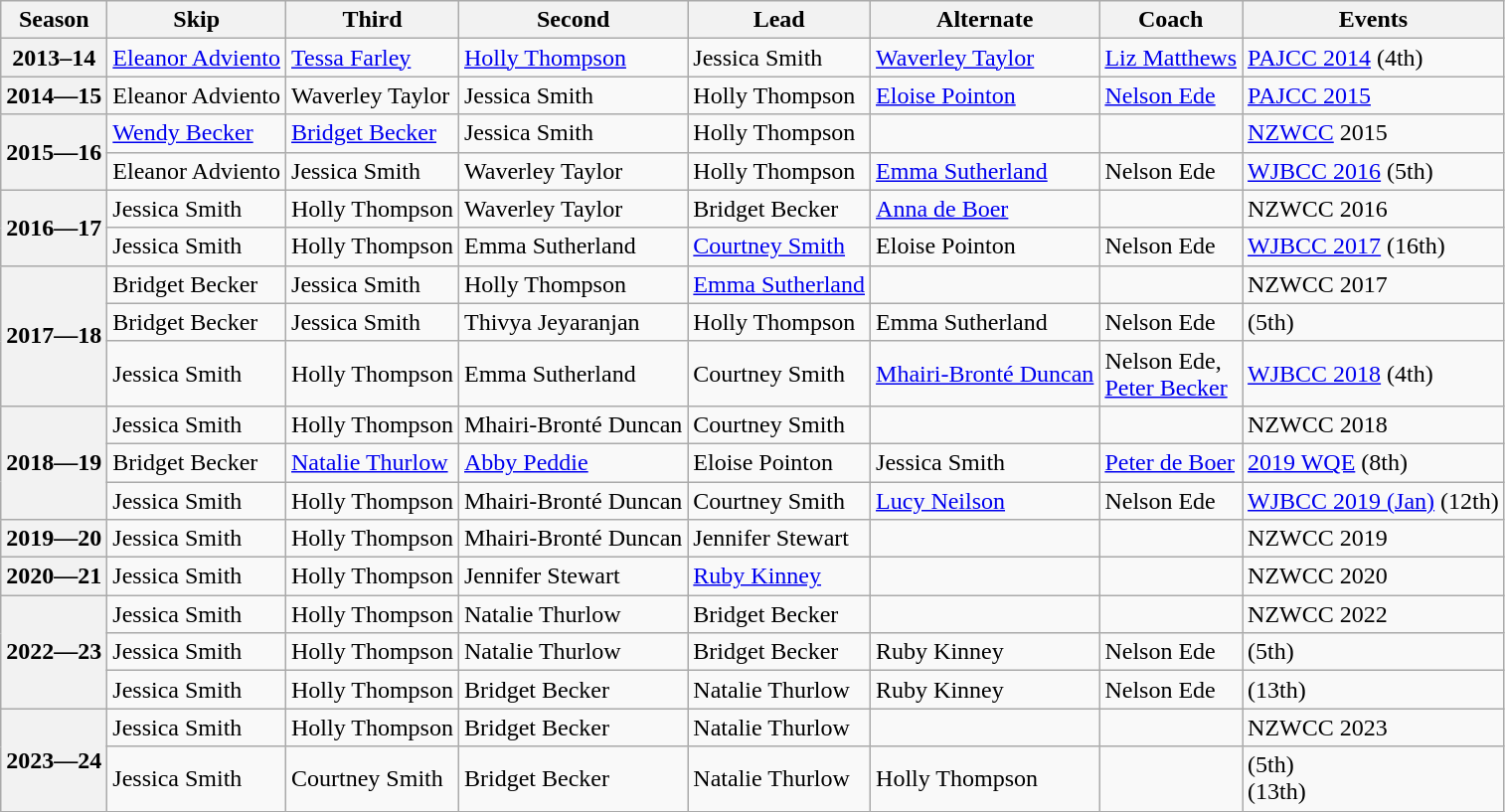<table class="wikitable">
<tr>
<th scope="col">Season</th>
<th scope="col">Skip</th>
<th scope="col">Third</th>
<th scope="col">Second</th>
<th scope="col">Lead</th>
<th scope="col">Alternate</th>
<th scope="col">Coach</th>
<th scope="col">Events</th>
</tr>
<tr>
<th scope="row">2013–14</th>
<td><a href='#'>Eleanor Adviento</a></td>
<td><a href='#'>Tessa Farley</a></td>
<td><a href='#'>Holly Thompson</a></td>
<td>Jessica Smith</td>
<td><a href='#'>Waverley Taylor</a></td>
<td><a href='#'>Liz Matthews</a></td>
<td><a href='#'>PAJCC 2014</a> (4th)</td>
</tr>
<tr>
<th scope="row">2014—15</th>
<td>Eleanor Adviento</td>
<td>Waverley Taylor</td>
<td>Jessica Smith</td>
<td>Holly Thompson</td>
<td><a href='#'>Eloise Pointon</a></td>
<td><a href='#'>Nelson Ede</a></td>
<td><a href='#'>PAJCC 2015</a> </td>
</tr>
<tr>
<th scope="row" rowspan="2">2015—16</th>
<td><a href='#'>Wendy Becker</a></td>
<td><a href='#'>Bridget Becker</a></td>
<td>Jessica Smith</td>
<td>Holly Thompson</td>
<td></td>
<td></td>
<td><a href='#'>NZWCC</a> 2015 </td>
</tr>
<tr>
<td>Eleanor Adviento</td>
<td>Jessica Smith</td>
<td>Waverley Taylor</td>
<td>Holly Thompson</td>
<td><a href='#'>Emma Sutherland</a></td>
<td>Nelson Ede</td>
<td><a href='#'>WJBCC 2016</a> (5th)</td>
</tr>
<tr>
<th scope="row" rowspan="2">2016—17</th>
<td>Jessica Smith</td>
<td>Holly Thompson</td>
<td>Waverley Taylor</td>
<td>Bridget Becker</td>
<td><a href='#'>Anna de Boer</a></td>
<td></td>
<td>NZWCC 2016 </td>
</tr>
<tr>
<td>Jessica Smith</td>
<td>Holly Thompson</td>
<td>Emma Sutherland</td>
<td><a href='#'>Courtney Smith</a></td>
<td>Eloise Pointon</td>
<td>Nelson Ede</td>
<td><a href='#'>WJBCC 2017</a> (16th)</td>
</tr>
<tr>
<th scope="row" rowspan=3>2017—18</th>
<td>Bridget Becker</td>
<td>Jessica Smith</td>
<td>Holly Thompson</td>
<td><a href='#'>Emma Sutherland</a></td>
<td></td>
<td></td>
<td>NZWCC 2017 </td>
</tr>
<tr>
<td>Bridget Becker</td>
<td>Jessica Smith</td>
<td>Thivya Jeyaranjan</td>
<td>Holly Thompson</td>
<td>Emma Sutherland</td>
<td>Nelson Ede</td>
<td> (5th)</td>
</tr>
<tr>
<td>Jessica Smith</td>
<td>Holly Thompson</td>
<td>Emma Sutherland</td>
<td>Courtney Smith</td>
<td><a href='#'>Mhairi-Bronté Duncan</a></td>
<td>Nelson Ede,<br><a href='#'>Peter Becker</a></td>
<td><a href='#'>WJBCC 2018</a> (4th)</td>
</tr>
<tr>
<th scope="row" rowspan="3">2018—19</th>
<td>Jessica Smith</td>
<td>Holly Thompson</td>
<td>Mhairi-Bronté Duncan</td>
<td>Courtney Smith</td>
<td></td>
<td></td>
<td>NZWCC 2018 </td>
</tr>
<tr>
<td>Bridget Becker</td>
<td><a href='#'>Natalie Thurlow</a></td>
<td><a href='#'>Abby Peddie</a></td>
<td>Eloise Pointon</td>
<td>Jessica Smith</td>
<td><a href='#'>Peter de Boer</a></td>
<td><a href='#'>2019 WQE</a> (8th)</td>
</tr>
<tr>
<td>Jessica Smith</td>
<td>Holly Thompson</td>
<td>Mhairi-Bronté Duncan</td>
<td>Courtney Smith</td>
<td><a href='#'>Lucy Neilson</a></td>
<td>Nelson Ede</td>
<td><a href='#'>WJBCC 2019 (Jan)</a> (12th)</td>
</tr>
<tr>
<th scope="row">2019—20</th>
<td>Jessica Smith</td>
<td>Holly Thompson</td>
<td>Mhairi-Bronté Duncan</td>
<td>Jennifer Stewart</td>
<td></td>
<td></td>
<td>NZWCC 2019 </td>
</tr>
<tr>
<th scope="row">2020—21</th>
<td>Jessica Smith</td>
<td>Holly Thompson</td>
<td>Jennifer Stewart</td>
<td><a href='#'>Ruby Kinney</a></td>
<td></td>
<td></td>
<td>NZWCC 2020 </td>
</tr>
<tr>
<th scope="row" rowspan="3">2022—23</th>
<td>Jessica Smith</td>
<td>Holly Thompson</td>
<td>Natalie Thurlow</td>
<td>Bridget Becker</td>
<td></td>
<td></td>
<td>NZWCC 2022 </td>
</tr>
<tr>
<td>Jessica Smith</td>
<td>Holly Thompson</td>
<td>Natalie Thurlow</td>
<td>Bridget Becker</td>
<td>Ruby Kinney</td>
<td>Nelson Ede</td>
<td> (5th)</td>
</tr>
<tr>
<td>Jessica Smith</td>
<td>Holly Thompson</td>
<td>Bridget Becker</td>
<td>Natalie Thurlow</td>
<td>Ruby Kinney</td>
<td>Nelson Ede</td>
<td> (13th)</td>
</tr>
<tr>
<th scope="row" rowspan="3">2023—24</th>
<td>Jessica Smith</td>
<td>Holly Thompson</td>
<td>Bridget Becker</td>
<td>Natalie Thurlow</td>
<td></td>
<td></td>
<td>NZWCC 2023 </td>
</tr>
<tr>
<td>Jessica Smith</td>
<td>Courtney Smith</td>
<td>Bridget Becker</td>
<td>Natalie Thurlow</td>
<td>Holly Thompson</td>
<td></td>
<td> (5th) <br>  (13th)</td>
</tr>
</table>
